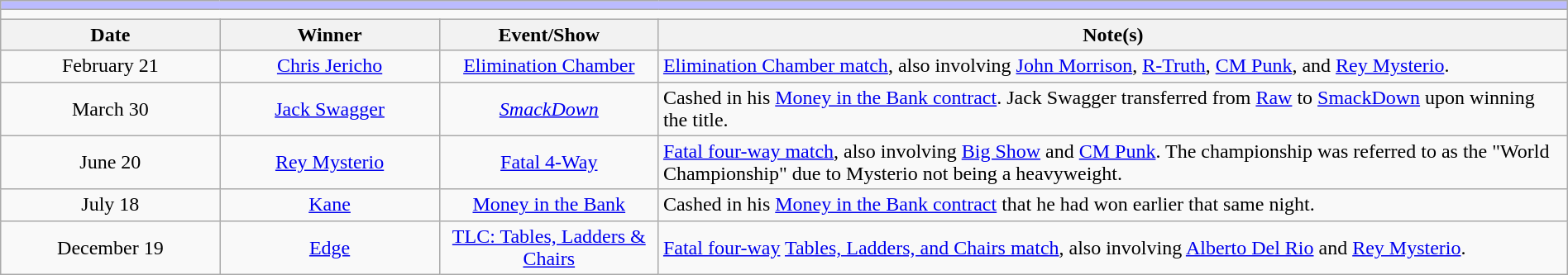<table class="wikitable" style="text-align:center; width:100%;">
<tr style="background:#BBF;">
<td colspan="5"></td>
</tr>
<tr>
<td colspan="5"><strong></strong></td>
</tr>
<tr>
<th width=14%>Date</th>
<th width=14%>Winner</th>
<th width=14%>Event/Show</th>
<th width=58%>Note(s)</th>
</tr>
<tr>
<td>February 21</td>
<td><a href='#'>Chris Jericho</a></td>
<td><a href='#'>Elimination Chamber</a></td>
<td align=left><a href='#'>Elimination Chamber match</a>, also involving <a href='#'>John Morrison</a>, <a href='#'>R-Truth</a>, <a href='#'>CM Punk</a>, and <a href='#'>Rey Mysterio</a>.</td>
</tr>
<tr>
<td>March 30<br></td>
<td><a href='#'>Jack Swagger</a></td>
<td><em><a href='#'>SmackDown</a></em></td>
<td align=left>Cashed in his <a href='#'>Money in the Bank contract</a>. Jack Swagger transferred from <a href='#'>Raw</a> to <a href='#'>SmackDown</a> upon winning the title.</td>
</tr>
<tr>
<td>June 20</td>
<td><a href='#'>Rey Mysterio</a></td>
<td><a href='#'>Fatal 4-Way</a></td>
<td align=left><a href='#'>Fatal four-way match</a>, also involving <a href='#'>Big Show</a> and <a href='#'>CM Punk</a>. The championship was referred to as the "World Championship" due to Mysterio not being a heavyweight.</td>
</tr>
<tr>
<td>July 18</td>
<td><a href='#'>Kane</a></td>
<td><a href='#'>Money in the Bank</a></td>
<td align=left>Cashed in his <a href='#'>Money in the Bank contract</a> that he had won earlier that same night.</td>
</tr>
<tr>
<td>December 19</td>
<td><a href='#'>Edge</a></td>
<td><a href='#'>TLC: Tables, Ladders & Chairs</a></td>
<td align=left><a href='#'>Fatal four-way</a> <a href='#'>Tables, Ladders, and Chairs match</a>, also involving <a href='#'>Alberto Del Rio</a> and <a href='#'>Rey Mysterio</a>.</td>
</tr>
</table>
